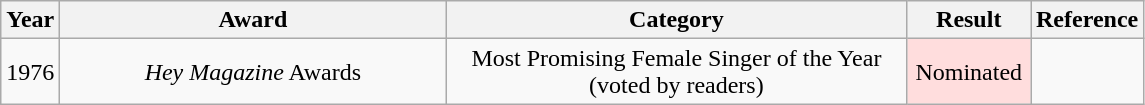<table class="wikitable sortable">
<tr>
<th>Year</th>
<th>Award</th>
<th>Category</th>
<th>Result</th>
<th>Reference</th>
</tr>
<tr>
<td>1976</td>
<td style="width:250px; text-align:center;"><em>Hey Magazine</em> Awards</td>
<td style="width:300px; text-align:center;">Most Promising Female Singer of the Year (voted by readers)</td>
<td style="width:75px; text-align:center; background:#fdd;">Nominated</td>
<td style="text-align:center;"></td>
</tr>
</table>
